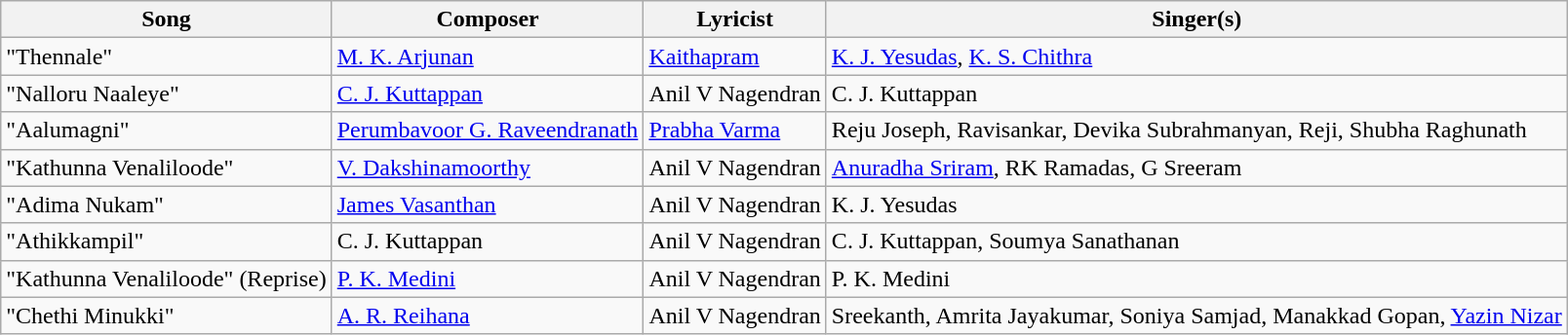<table class="wikitable sortable">
<tr>
<th>Song</th>
<th>Composer</th>
<th>Lyricist</th>
<th>Singer(s)</th>
</tr>
<tr>
<td>"Thennale"</td>
<td><a href='#'>M. K. Arjunan</a></td>
<td><a href='#'>Kaithapram</a></td>
<td><a href='#'>K. J. Yesudas</a>, <a href='#'>K. S. Chithra</a></td>
</tr>
<tr>
<td>"Nalloru Naaleye"</td>
<td><a href='#'>C. J. Kuttappan</a></td>
<td>Anil V Nagendran</td>
<td>C. J. Kuttappan</td>
</tr>
<tr>
<td>"Aalumagni"</td>
<td><a href='#'>Perumbavoor G. Raveendranath</a></td>
<td><a href='#'>Prabha Varma</a></td>
<td>Reju Joseph, Ravisankar, Devika Subrahmanyan, Reji, Shubha Raghunath</td>
</tr>
<tr>
<td>"Kathunna Venaliloode"</td>
<td><a href='#'>V. Dakshinamoorthy</a></td>
<td>Anil V Nagendran</td>
<td><a href='#'>Anuradha Sriram</a>, RK Ramadas, G Sreeram</td>
</tr>
<tr>
<td>"Adima Nukam"</td>
<td><a href='#'>James Vasanthan</a></td>
<td>Anil V Nagendran</td>
<td>K. J. Yesudas</td>
</tr>
<tr>
<td>"Athikkampil"</td>
<td>C. J. Kuttappan</td>
<td>Anil V Nagendran</td>
<td>C. J. Kuttappan,  Soumya Sanathanan</td>
</tr>
<tr>
<td>"Kathunna Venaliloode" (Reprise)</td>
<td><a href='#'>P. K. Medini</a></td>
<td>Anil V Nagendran</td>
<td>P. K. Medini</td>
</tr>
<tr>
<td>"Chethi Minukki"</td>
<td><a href='#'>A. R. Reihana</a></td>
<td>Anil V Nagendran</td>
<td>Sreekanth, Amrita Jayakumar, Soniya Samjad, Manakkad Gopan, <a href='#'>Yazin Nizar</a></td>
</tr>
</table>
